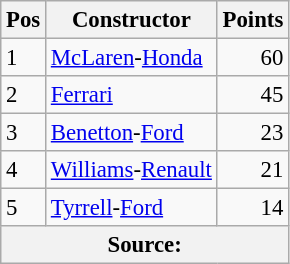<table class="wikitable" style="font-size: 95%;">
<tr>
<th>Pos</th>
<th>Constructor</th>
<th>Points</th>
</tr>
<tr>
<td>1</td>
<td> <a href='#'>McLaren</a>-<a href='#'>Honda</a></td>
<td align="right">60</td>
</tr>
<tr>
<td>2</td>
<td> <a href='#'>Ferrari</a></td>
<td align="right">45</td>
</tr>
<tr>
<td>3</td>
<td> <a href='#'>Benetton</a>-<a href='#'>Ford</a></td>
<td align="right">23</td>
</tr>
<tr>
<td>4</td>
<td> <a href='#'>Williams</a>-<a href='#'>Renault</a></td>
<td align="right">21</td>
</tr>
<tr>
<td>5</td>
<td> <a href='#'>Tyrrell</a>-<a href='#'>Ford</a></td>
<td align="right">14</td>
</tr>
<tr>
<th colspan=4>Source: </th>
</tr>
</table>
